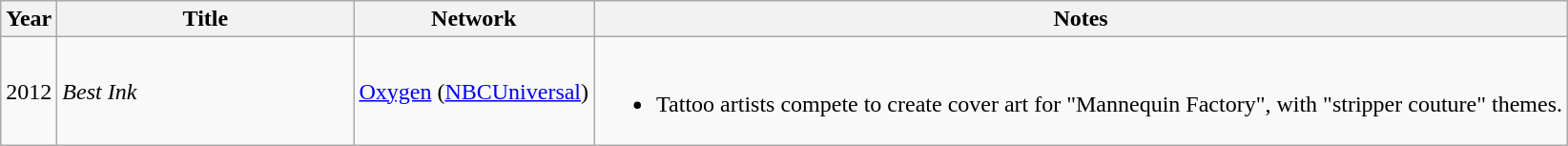<table class="wikitable">
<tr>
<th>Year</th>
<th style="width:200px;">Title</th>
<th>Network</th>
<th>Notes</th>
</tr>
<tr>
<td>2012</td>
<td><em>Best Ink</em></td>
<td><a href='#'>Oxygen</a> (<a href='#'>NBCUniversal</a>)</td>
<td><br><ul><li>Tattoo artists compete to create cover art for "Mannequin Factory", with "stripper couture" themes.</li></ul></td>
</tr>
</table>
